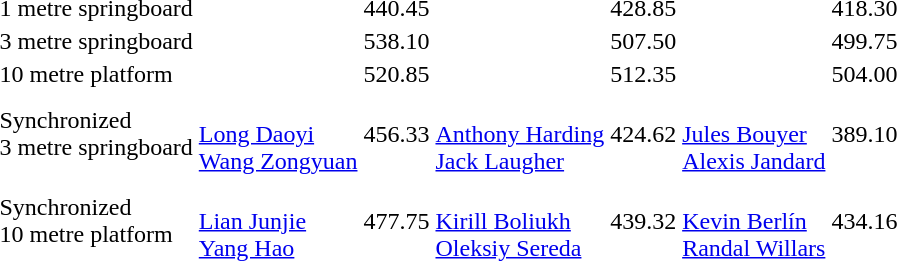<table>
<tr>
<td>1 metre springboard<br></td>
<td></td>
<td>440.45</td>
<td></td>
<td>428.85</td>
<td></td>
<td>418.30</td>
</tr>
<tr>
<td>3 metre springboard<br></td>
<td></td>
<td>538.10</td>
<td></td>
<td>507.50</td>
<td></td>
<td>499.75</td>
</tr>
<tr>
<td>10 metre platform<br></td>
<td></td>
<td>520.85</td>
<td></td>
<td>512.35</td>
<td></td>
<td>504.00</td>
</tr>
<tr>
<td>Synchronized<br>3 metre springboard<br></td>
<td><br><a href='#'>Long Daoyi</a> <br><a href='#'>Wang Zongyuan</a></td>
<td>456.33</td>
<td><br><a href='#'>Anthony Harding</a><br><a href='#'>Jack Laugher</a></td>
<td>424.62</td>
<td><br><a href='#'>Jules Bouyer</a><br><a href='#'>Alexis Jandard</a></td>
<td>389.10</td>
</tr>
<tr>
<td>Synchronized<br>10 metre platform<br></td>
<td><br><a href='#'>Lian Junjie</a> <br><a href='#'>Yang Hao</a></td>
<td>477.75</td>
<td><br><a href='#'>Kirill Boliukh</a><br><a href='#'>Oleksiy Sereda</a></td>
<td>439.32</td>
<td><br><a href='#'>Kevin Berlín</a><br><a href='#'>Randal Willars</a></td>
<td>434.16</td>
</tr>
</table>
